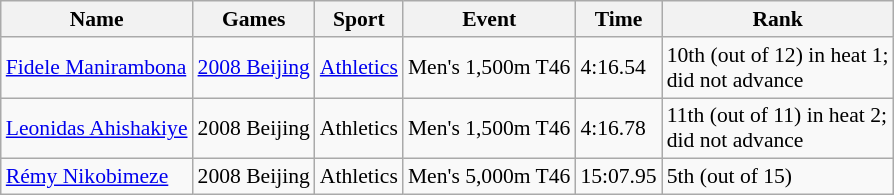<table class="wikitable sortable" style="font-size:90%">
<tr>
<th>Name</th>
<th>Games</th>
<th>Sport</th>
<th>Event</th>
<th>Time</th>
<th>Rank</th>
</tr>
<tr>
<td><a href='#'>Fidele Manirambona</a></td>
<td><a href='#'>2008 Beijing</a></td>
<td><a href='#'>Athletics</a></td>
<td>Men's 1,500m T46</td>
<td>4:16.54</td>
<td>10th (out of 12) in heat 1;<br>did not advance</td>
</tr>
<tr>
<td><a href='#'>Leonidas Ahishakiye</a></td>
<td>2008 Beijing</td>
<td>Athletics</td>
<td>Men's 1,500m T46</td>
<td>4:16.78</td>
<td>11th (out of 11) in heat 2;<br>did not advance</td>
</tr>
<tr>
<td><a href='#'>Rémy Nikobimeze</a></td>
<td>2008 Beijing</td>
<td>Athletics</td>
<td>Men's 5,000m T46</td>
<td>15:07.95</td>
<td>5th (out of 15)</td>
</tr>
</table>
